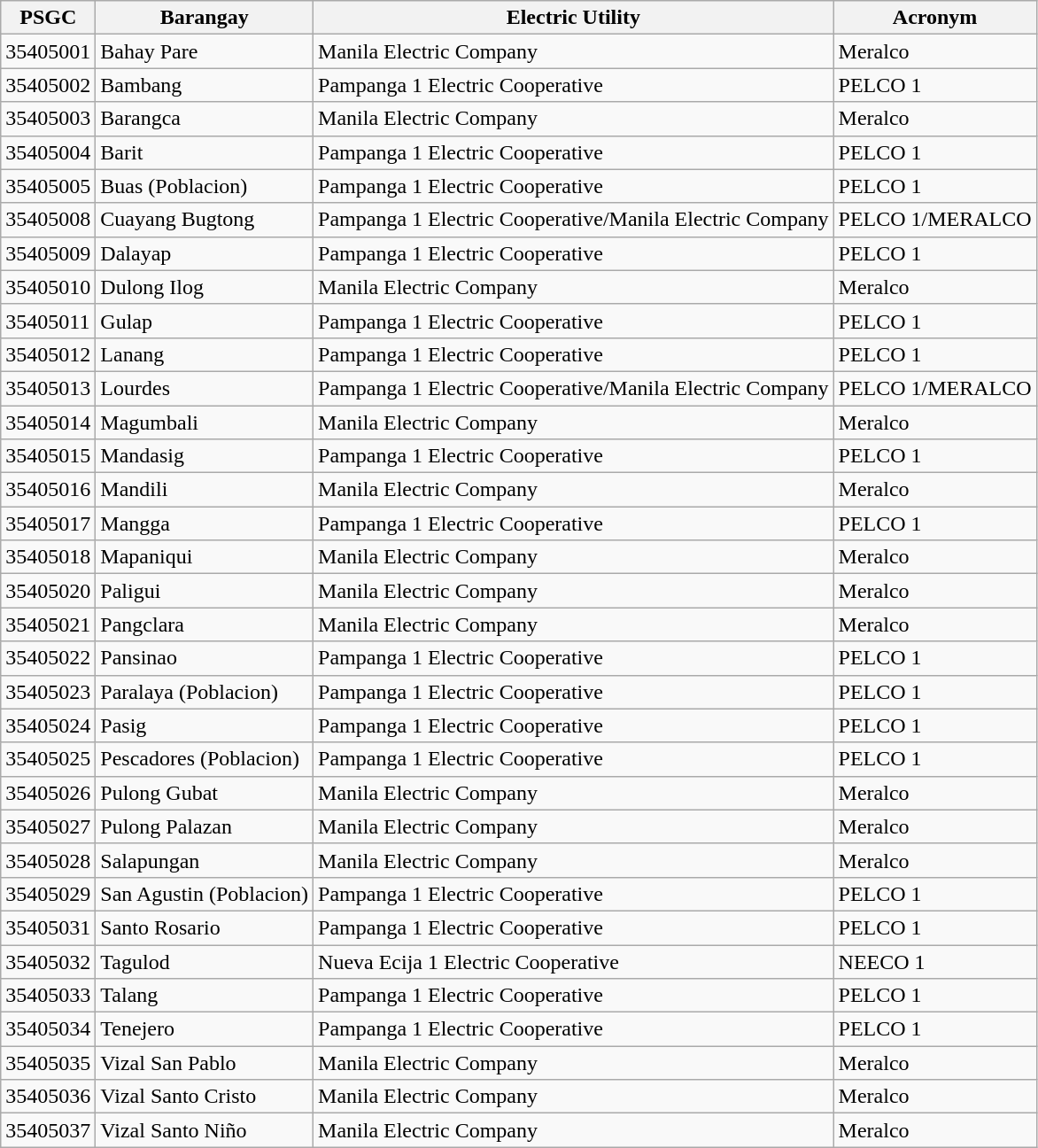<table class="wikitable sortable">
<tr>
<th>PSGC</th>
<th>Barangay</th>
<th>Electric Utility</th>
<th>Acronym</th>
</tr>
<tr>
<td>35405001</td>
<td>Bahay Pare</td>
<td>Manila Electric Company</td>
<td>Meralco</td>
</tr>
<tr>
<td>35405002</td>
<td>Bambang</td>
<td>Pampanga 1 Electric Cooperative</td>
<td>PELCO 1</td>
</tr>
<tr>
<td>35405003</td>
<td>Barangca</td>
<td>Manila Electric Company</td>
<td>Meralco</td>
</tr>
<tr>
<td>35405004</td>
<td>Barit</td>
<td>Pampanga 1 Electric Cooperative</td>
<td>PELCO 1</td>
</tr>
<tr>
<td>35405005</td>
<td>Buas (Poblacion)</td>
<td>Pampanga 1 Electric Cooperative</td>
<td>PELCO 1</td>
</tr>
<tr>
<td>35405008</td>
<td>Cuayang Bugtong</td>
<td>Pampanga 1 Electric Cooperative/Manila Electric Company</td>
<td>PELCO 1/MERALCO</td>
</tr>
<tr>
<td>35405009</td>
<td>Dalayap</td>
<td>Pampanga 1 Electric Cooperative</td>
<td>PELCO 1</td>
</tr>
<tr>
<td>35405010</td>
<td>Dulong Ilog</td>
<td>Manila Electric Company</td>
<td>Meralco</td>
</tr>
<tr>
<td>35405011</td>
<td>Gulap</td>
<td>Pampanga 1 Electric Cooperative</td>
<td>PELCO 1</td>
</tr>
<tr>
<td>35405012</td>
<td>Lanang</td>
<td>Pampanga 1 Electric Cooperative</td>
<td>PELCO 1</td>
</tr>
<tr>
<td>35405013</td>
<td>Lourdes</td>
<td>Pampanga 1 Electric Cooperative/Manila Electric Company</td>
<td>PELCO 1/MERALCO</td>
</tr>
<tr>
<td>35405014</td>
<td>Magumbali</td>
<td>Manila Electric Company</td>
<td>Meralco</td>
</tr>
<tr>
<td>35405015</td>
<td>Mandasig</td>
<td>Pampanga 1 Electric Cooperative</td>
<td>PELCO 1</td>
</tr>
<tr>
<td>35405016</td>
<td>Mandili</td>
<td>Manila Electric Company</td>
<td>Meralco</td>
</tr>
<tr>
<td>35405017</td>
<td>Mangga</td>
<td>Pampanga 1 Electric Cooperative</td>
<td>PELCO 1</td>
</tr>
<tr>
<td>35405018</td>
<td>Mapaniqui</td>
<td>Manila Electric Company</td>
<td>Meralco</td>
</tr>
<tr>
<td>35405020</td>
<td>Paligui</td>
<td>Manila Electric Company</td>
<td>Meralco</td>
</tr>
<tr>
<td>35405021</td>
<td>Pangclara</td>
<td>Manila Electric Company</td>
<td>Meralco</td>
</tr>
<tr>
<td>35405022</td>
<td>Pansinao</td>
<td>Pampanga 1 Electric Cooperative</td>
<td>PELCO 1</td>
</tr>
<tr>
<td>35405023</td>
<td>Paralaya (Poblacion)</td>
<td>Pampanga 1 Electric Cooperative</td>
<td>PELCO 1</td>
</tr>
<tr>
<td>35405024</td>
<td>Pasig</td>
<td>Pampanga 1 Electric Cooperative</td>
<td>PELCO 1</td>
</tr>
<tr>
<td>35405025</td>
<td>Pescadores (Poblacion)</td>
<td>Pampanga 1 Electric Cooperative</td>
<td>PELCO 1</td>
</tr>
<tr>
<td>35405026</td>
<td>Pulong Gubat</td>
<td>Manila Electric Company</td>
<td>Meralco</td>
</tr>
<tr>
<td>35405027</td>
<td>Pulong Palazan</td>
<td>Manila Electric Company</td>
<td>Meralco</td>
</tr>
<tr>
<td>35405028</td>
<td>Salapungan</td>
<td>Manila Electric Company</td>
<td>Meralco</td>
</tr>
<tr>
<td>35405029</td>
<td>San Agustin (Poblacion)</td>
<td>Pampanga 1 Electric Cooperative</td>
<td>PELCO 1</td>
</tr>
<tr>
<td>35405031</td>
<td>Santo Rosario</td>
<td>Pampanga 1 Electric Cooperative</td>
<td>PELCO 1</td>
</tr>
<tr>
<td>35405032</td>
<td>Tagulod</td>
<td>Nueva Ecija 1 Electric Cooperative</td>
<td>NEECO 1</td>
</tr>
<tr>
<td>35405033</td>
<td>Talang</td>
<td>Pampanga 1 Electric Cooperative</td>
<td>PELCO 1</td>
</tr>
<tr>
<td>35405034</td>
<td>Tenejero</td>
<td>Pampanga 1 Electric Cooperative</td>
<td>PELCO 1</td>
</tr>
<tr>
<td>35405035</td>
<td>Vizal San Pablo</td>
<td>Manila Electric Company</td>
<td>Meralco</td>
</tr>
<tr>
<td>35405036</td>
<td>Vizal Santo Cristo</td>
<td>Manila Electric Company</td>
<td>Meralco</td>
</tr>
<tr>
<td>35405037</td>
<td>Vizal Santo Niño</td>
<td>Manila Electric Company</td>
<td>Meralco</td>
</tr>
</table>
